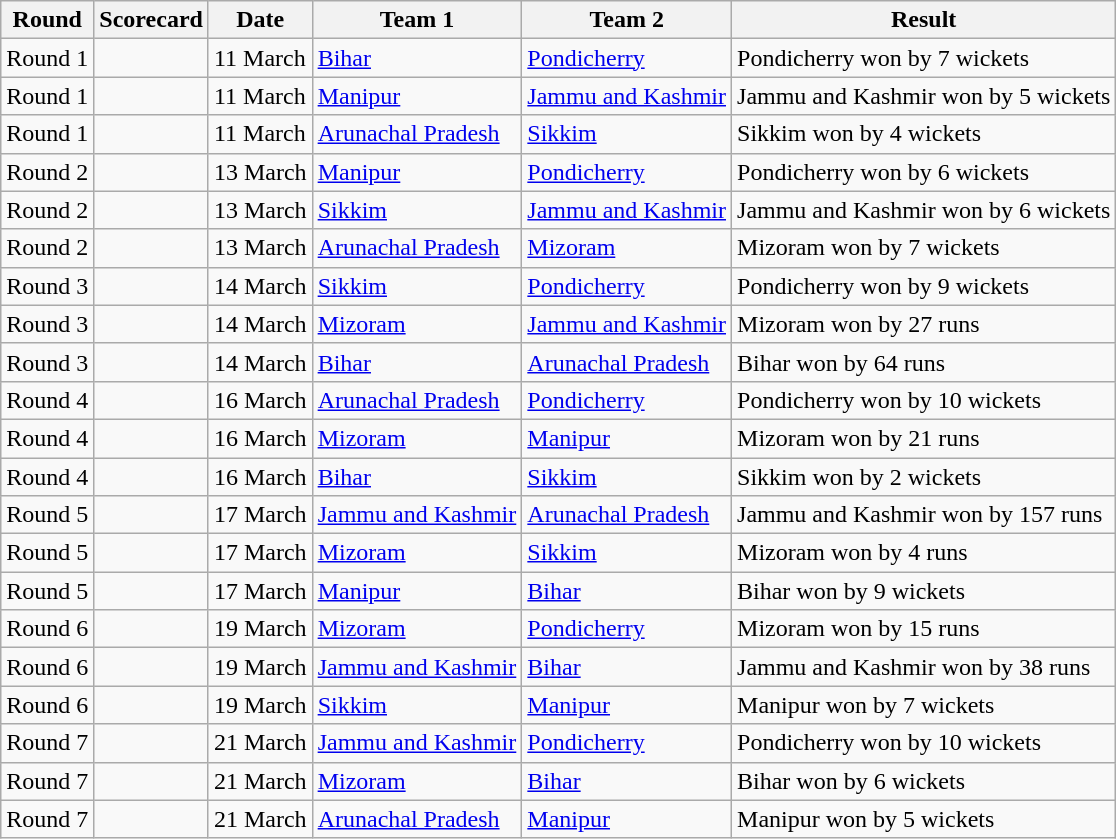<table class="wikitable collapsible sortable collapsed">
<tr>
<th>Round</th>
<th>Scorecard</th>
<th>Date</th>
<th>Team 1</th>
<th>Team 2</th>
<th>Result</th>
</tr>
<tr>
<td>Round 1</td>
<td></td>
<td>11 March</td>
<td><a href='#'>Bihar</a></td>
<td><a href='#'>Pondicherry</a></td>
<td>Pondicherry won by 7 wickets</td>
</tr>
<tr>
<td>Round 1</td>
<td></td>
<td>11 March</td>
<td><a href='#'>Manipur</a></td>
<td><a href='#'>Jammu and Kashmir</a></td>
<td>Jammu and Kashmir won by 5 wickets</td>
</tr>
<tr>
<td>Round 1</td>
<td></td>
<td>11 March</td>
<td><a href='#'>Arunachal Pradesh</a></td>
<td><a href='#'>Sikkim</a></td>
<td>Sikkim won by 4 wickets</td>
</tr>
<tr>
<td>Round 2</td>
<td></td>
<td>13 March</td>
<td><a href='#'>Manipur</a></td>
<td><a href='#'>Pondicherry</a></td>
<td>Pondicherry won by 6 wickets</td>
</tr>
<tr>
<td>Round 2</td>
<td></td>
<td>13 March</td>
<td><a href='#'>Sikkim</a></td>
<td><a href='#'>Jammu and Kashmir</a></td>
<td>Jammu and Kashmir won by 6 wickets</td>
</tr>
<tr>
<td>Round 2</td>
<td></td>
<td>13 March</td>
<td><a href='#'>Arunachal Pradesh</a></td>
<td><a href='#'>Mizoram</a></td>
<td>Mizoram won by 7 wickets</td>
</tr>
<tr>
<td>Round 3</td>
<td></td>
<td>14 March</td>
<td><a href='#'>Sikkim</a></td>
<td><a href='#'>Pondicherry</a></td>
<td>Pondicherry won by 9 wickets</td>
</tr>
<tr>
<td>Round 3</td>
<td></td>
<td>14 March</td>
<td><a href='#'>Mizoram</a></td>
<td><a href='#'>Jammu and Kashmir</a></td>
<td>Mizoram won by 27 runs</td>
</tr>
<tr>
<td>Round 3</td>
<td></td>
<td>14 March</td>
<td><a href='#'>Bihar</a></td>
<td><a href='#'>Arunachal Pradesh</a></td>
<td>Bihar won by 64 runs</td>
</tr>
<tr>
<td>Round 4</td>
<td></td>
<td>16 March</td>
<td><a href='#'>Arunachal Pradesh</a></td>
<td><a href='#'>Pondicherry</a></td>
<td>Pondicherry won by 10 wickets</td>
</tr>
<tr>
<td>Round 4</td>
<td></td>
<td>16 March</td>
<td><a href='#'>Mizoram</a></td>
<td><a href='#'>Manipur</a></td>
<td>Mizoram won by 21 runs</td>
</tr>
<tr>
<td>Round 4</td>
<td></td>
<td>16 March</td>
<td><a href='#'>Bihar</a></td>
<td><a href='#'>Sikkim</a></td>
<td>Sikkim won by 2 wickets</td>
</tr>
<tr>
<td>Round 5</td>
<td></td>
<td>17 March</td>
<td><a href='#'>Jammu and Kashmir</a></td>
<td><a href='#'>Arunachal Pradesh</a></td>
<td>Jammu and Kashmir won by 157 runs</td>
</tr>
<tr>
<td>Round 5</td>
<td></td>
<td>17 March</td>
<td><a href='#'>Mizoram</a></td>
<td><a href='#'>Sikkim</a></td>
<td>Mizoram won by 4 runs</td>
</tr>
<tr>
<td>Round 5</td>
<td></td>
<td>17 March</td>
<td><a href='#'>Manipur</a></td>
<td><a href='#'>Bihar</a></td>
<td>Bihar won by 9 wickets</td>
</tr>
<tr>
<td>Round 6</td>
<td></td>
<td>19 March</td>
<td><a href='#'>Mizoram</a></td>
<td><a href='#'>Pondicherry</a></td>
<td>Mizoram won by 15 runs</td>
</tr>
<tr>
<td>Round 6</td>
<td></td>
<td>19 March</td>
<td><a href='#'>Jammu and Kashmir</a></td>
<td><a href='#'>Bihar</a></td>
<td>Jammu and Kashmir won by 38 runs</td>
</tr>
<tr>
<td>Round 6</td>
<td></td>
<td>19 March</td>
<td><a href='#'>Sikkim</a></td>
<td><a href='#'>Manipur</a></td>
<td>Manipur won by 7 wickets</td>
</tr>
<tr>
<td>Round 7</td>
<td></td>
<td>21 March</td>
<td><a href='#'>Jammu and Kashmir</a></td>
<td><a href='#'>Pondicherry</a></td>
<td>Pondicherry won by 10 wickets</td>
</tr>
<tr>
<td>Round 7</td>
<td></td>
<td>21 March</td>
<td><a href='#'>Mizoram</a></td>
<td><a href='#'>Bihar</a></td>
<td>Bihar won by 6 wickets</td>
</tr>
<tr>
<td>Round 7</td>
<td></td>
<td>21 March</td>
<td><a href='#'>Arunachal Pradesh</a></td>
<td><a href='#'>Manipur</a></td>
<td>Manipur won by 5 wickets</td>
</tr>
</table>
